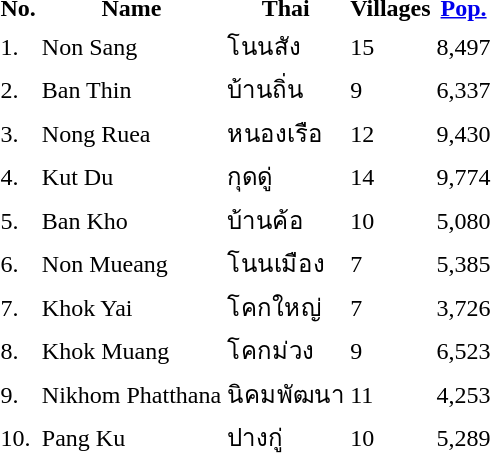<table>
<tr>
<th>No.</th>
<th>Name</th>
<th>Thai</th>
<th>Villages</th>
<th><a href='#'>Pop.</a></th>
</tr>
<tr>
<td>1.</td>
<td>Non Sang</td>
<td>โนนสัง</td>
<td>15</td>
<td>8,497</td>
</tr>
<tr>
<td>2.</td>
<td>Ban Thin</td>
<td>บ้านถิ่น</td>
<td>9</td>
<td>6,337</td>
</tr>
<tr>
<td>3.</td>
<td>Nong Ruea</td>
<td>หนองเรือ</td>
<td>12</td>
<td>9,430</td>
</tr>
<tr>
<td>4.</td>
<td>Kut Du</td>
<td>กุดดู่</td>
<td>14</td>
<td>9,774</td>
</tr>
<tr>
<td>5.</td>
<td>Ban Kho</td>
<td>บ้านค้อ</td>
<td>10</td>
<td>5,080</td>
</tr>
<tr>
<td>6.</td>
<td>Non Mueang</td>
<td>โนนเมือง</td>
<td>7</td>
<td>5,385</td>
</tr>
<tr>
<td>7.</td>
<td>Khok Yai</td>
<td>โคกใหญ่</td>
<td>7</td>
<td>3,726</td>
</tr>
<tr>
<td>8.</td>
<td>Khok Muang</td>
<td>โคกม่วง</td>
<td>9</td>
<td>6,523</td>
</tr>
<tr>
<td>9.</td>
<td>Nikhom Phatthana</td>
<td>นิคมพัฒนา</td>
<td>11</td>
<td>4,253</td>
</tr>
<tr>
<td>10.</td>
<td>Pang Ku</td>
<td>ปางกู่</td>
<td>10</td>
<td>5,289</td>
</tr>
</table>
